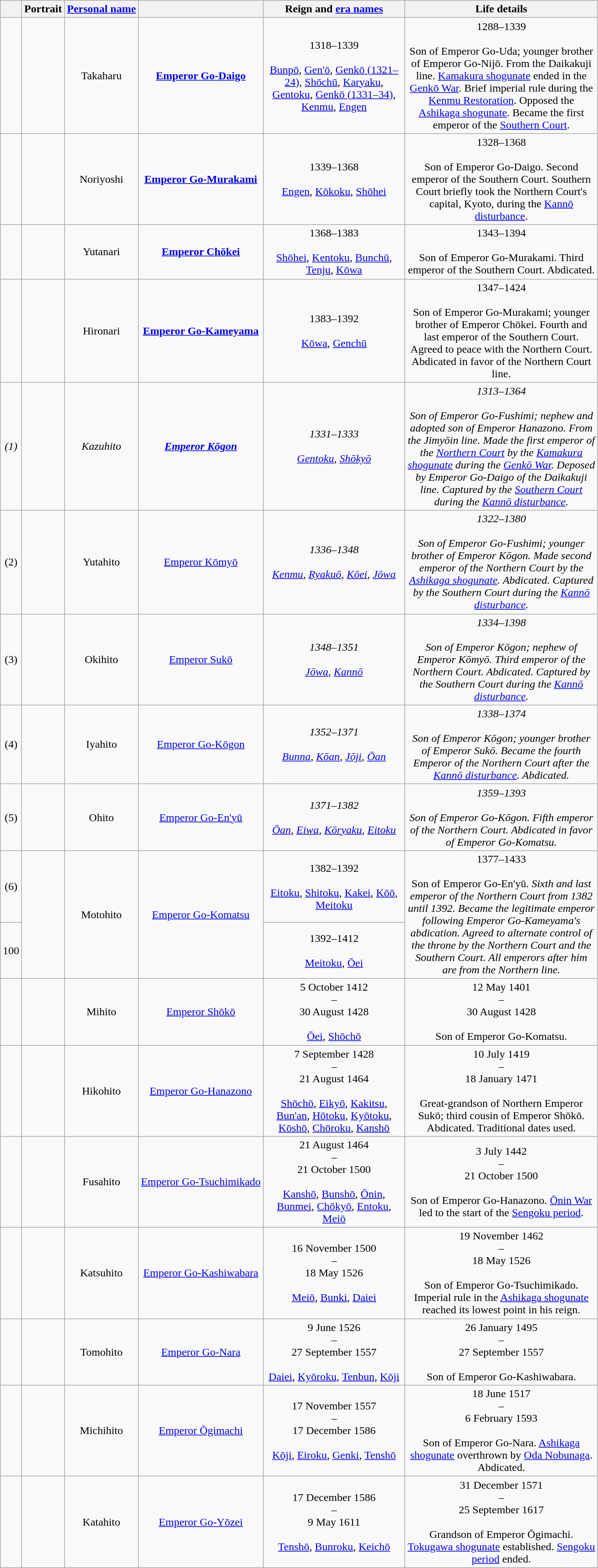<table class="wikitable mw-collapsible" style="text-align:center">
<tr>
<th scope="col"></th>
<th class="unsortable">Portrait</th>
<th scope="col"><a href='#'>Personal name</a></th>
<th scope="col"></th>
<th scope="col" width="200px" class="unsortable">Reign and <a href='#'>era names</a></th>
<th scope="col" width="275px" class="unsortable">Life details</th>
</tr>
<tr>
<td></td>
<td></td>
<td>Takaharu<br></td>
<td><strong><a href='#'>Emperor Go-Daigo</a></strong><br></td>
<td>1318–1339<br><br><a href='#'>Bunpō</a>, <a href='#'>Gen'ō</a>, <a href='#'>Genkō (1321–24)</a>, <a href='#'>Shōchū</a>, <a href='#'>Karyaku</a>, <a href='#'>Gentoku</a>, <a href='#'>Genkō (1331–34)</a>, <a href='#'>Kenmu</a>, <a href='#'>Engen</a></td>
<td>1288–1339<br><br>Son of Emperor Go-Uda; younger brother of Emperor Go-Nijō. From the Daikakuji line. <a href='#'>Kamakura shogunate</a> ended in the <a href='#'>Genkō War</a>. Brief imperial rule during the <a href='#'>Kenmu Restoration</a>. Opposed the <a href='#'>Ashikaga shogunate</a>. Became the first emperor of the <a href='#'>Southern Court</a>.<strong></strong></td>
</tr>
<tr>
<td></td>
<td></td>
<td>Noriyoshi<br></td>
<td><strong><a href='#'>Emperor Go-Murakami</a></strong><br></td>
<td>1339–1368<br><br><a href='#'>Engen</a>, <a href='#'>Kōkoku</a>, <a href='#'>Shōhei</a></td>
<td>1328–1368<br><br>Son of Emperor Go-Daigo. Second emperor of the Southern Court. Southern Court briefly took the Northern Court's capital, Kyoto, during the <a href='#'>Kannō disturbance</a>.<strong></strong></td>
</tr>
<tr>
<td></td>
<td></td>
<td>Yutanari<br></td>
<td><strong><a href='#'>Emperor Chōkei</a></strong><br></td>
<td>1368–1383<br><br><a href='#'>Shōhei</a>, <a href='#'>Kentoku</a>, <a href='#'>Bunchū</a>, <a href='#'>Tenju</a>, <a href='#'>Kōwa</a></td>
<td>1343–1394<br><br>Son of Emperor Go-Murakami. Third emperor of the Southern Court. Abdicated.<strong></strong></td>
</tr>
<tr>
<td></td>
<td></td>
<td>Hironari<br></td>
<td><strong><a href='#'>Emperor Go-Kameyama</a></strong><br></td>
<td>1383–1392<br><br><a href='#'>Kōwa</a>, <a href='#'>Genchū</a></td>
<td> 1347–1424<br><br>Son of Emperor Go-Murakami; younger brother of Emperor Chōkei. Fourth and last emperor of the Southern Court. Agreed to peace with the Northern Court. Abdicated in favor of the Northern Court line.<strong></strong></td>
</tr>
<tr>
<td><em>(1)</em></td>
<td></td>
<td><em>Kazuhito<br></em></td>
<td><strong><em><a href='#'>Emperor Kōgon</a></em></strong><br></td>
<td><em>1331–1333<br></em><br><em><a href='#'>Gentoku</a>, <a href='#'>Shōkyō</a></em></td>
<td><em>1313–1364<br></em><br><em>Son of Emperor Go-Fushimi; nephew and adopted son of Emperor Hanazono. From the Jimyōin line. Made the first emperor of the <a href='#'>Northern Court</a> by the <a href='#'>Kamakura shogunate</a> during the <a href='#'>Genkō War</a>. Deposed by Emperor Go-Daigo of the Daikakuji line. Captured by the <a href='#'>Southern Court</a> during the <a href='#'>Kannō disturbance</a>.<strong><strong><em></td>
</tr>
<tr>
<td></em>(2)<em></td>
<td></td>
<td></em>Yutahito<br><em></td>
<td></em></strong><a href='#'>Emperor Kōmyō</a></strong><br></em></td>
<td><em>1336–1348<br></em><br><em><a href='#'>Kenmu</a>, <a href='#'>Ryakuō</a>, <a href='#'>Kōei</a>, <a href='#'>Jōwa</a></em></td>
<td><em>1322–1380<br></em><br><em>Son of Emperor Go-Fushimi; younger brother of Emperor Kōgon. Made second emperor of the Northern Court by the <a href='#'>Ashikaga shogunate</a>. Abdicated. Captured by the Southern Court during the <a href='#'>Kannō disturbance</a>.<strong><strong><em></td>
</tr>
<tr>
<td></em>(3)<em></td>
<td></td>
<td></em>Okihito<em></em><br><em></td>
<td></em></strong><a href='#'>Emperor Sukō</a></strong><br></em></td>
<td><em>1348–1351<br></em><br><em><a href='#'>Jōwa</a>, <a href='#'>Kannō</a></em></td>
<td><em>1334–1398<br></em><br><em>Son of Emperor Kōgon; nephew of Emperor Kōmyō. Third emperor of the Northern Court. Abdicated. Captured by the Southern Court during the <a href='#'>Kannō disturbance</a>.<strong><strong><em></td>
</tr>
<tr>
<td></em>(4)<em></td>
<td></td>
<td></em>Iyahito<br><em></td>
<td></em></strong><a href='#'>Emperor Go-Kōgon</a></strong><br></em></td>
<td><em>1352–1371<br></em><br><em><a href='#'>Bunna</a>, <a href='#'>Kōan</a>, <a href='#'>Jōji</a>, <a href='#'>Ōan</a></em></td>
<td><em>1338–1374<br></em><br><em>Son of Emperor Kōgon; younger brother of Emperor Sukō. Became the fourth Emperor of the Northern Court after the <a href='#'>Kannō disturbance</a>. Abdicated.<strong><strong><em></td>
</tr>
<tr>
<td></em>(5)<em></td>
<td></td>
<td></em>Ohito<br><em></td>
<td></em></strong><a href='#'>Emperor Go-En'yū</a></strong><br></em></td>
<td><em>1371–1382<br></em><br><em><a href='#'>Ōan</a>, <a href='#'>Eiwa</a>, <a href='#'>Kōryaku</a>, <a href='#'>Eitoku</a></em></td>
<td><em>1359–1393<br></em><br><em>Son of Emperor Go-Kōgon. Fifth emperor of the Northern Court. Abdicated in favor of Emperor Go-Komatsu.<strong><strong><em></td>
</tr>
<tr>
<td></em>(6)<em></td>
<td rowspan="2"></td>
<td rowspan="2">Motohito<br></td>
<td rowspan="2"></strong><a href='#'>Emperor Go-Komatsu</a><strong><br></td>
<td></em>1382–1392<br><em><br></em><a href='#'>Eitoku</a>, <a href='#'>Shitoku</a>, <a href='#'>Kakei</a>, <a href='#'>Kōō</a>, <a href='#'>Meitoku</a><em></td>
<td rowspan="2">1377–1433<br><br>Son of Emperor Go-En'yū</em>.<em> Sixth and last emperor of the Northern Court from 1382 until 1392. Became the legitimate emperor following Emperor Go-Kameyama's abdication. Agreed to alternate control of the throne by the Northern Court and the Southern Court. All emperors after him are from the Northern line.</em></strong><strong><em></td>
</tr>
<tr>
<td>100</td>
<td>1392–1412<br><br><a href='#'>Meitoku</a>, <a href='#'>Ōei</a></td>
</tr>
<tr>
<td></td>
<td></td>
<td>Mihito<br></td>
<td></strong><a href='#'>Emperor Shōkō</a><strong><br></td>
<td>5 October 1412<br>–<br>30 August 1428<br><br><a href='#'>Ōei</a>, <a href='#'>Shōchō</a></td>
<td>12 May 1401<br>–<br>30 August 1428<br><br>Son of Emperor Go-Komatsu.</strong><strong></td>
</tr>
<tr>
<td></td>
<td></td>
<td>Hikohito<br></td>
<td></strong><a href='#'>Emperor Go-Hanazono</a><strong><br></td>
<td>7 September 1428<br>–<br>21 August 1464<br><br><a href='#'>Shōchō</a>, <a href='#'>Eikyō</a>, <a href='#'>Kakitsu</a>, <a href='#'>Bun'an</a>, <a href='#'>Hōtoku</a>, <a href='#'>Kyōtoku</a>, <a href='#'>Kōshō</a>, <a href='#'>Chōroku</a>, <a href='#'>Kanshō</a></td>
<td>10 July 1419<br>–<br>18 January 1471<br><br>Great-grandson of Northern Emperor Sukō; third cousin of Emperor Shōkō. Abdicated. Traditional dates used.</strong><strong></td>
</tr>
<tr>
<td></td>
<td></td>
<td>Fusahito<br></td>
<td></strong><a href='#'>Emperor Go-Tsuchimikado</a><strong><br></td>
<td>21 August 1464<br>–<br>21 October 1500<br><br><a href='#'>Kanshō</a>, <a href='#'>Bunshō</a>, <a href='#'>Ōnin</a>, <a href='#'>Bunmei</a>, <a href='#'>Chōkyō</a>, <a href='#'>Entoku</a>, <a href='#'>Meiō</a></td>
<td>3 July 1442<br>–<br>21 October 1500<br><br>Son of Emperor Go-Hanazono. <a href='#'>Ōnin War</a> led to the start of the <a href='#'>Sengoku period</a>.</strong><strong></td>
</tr>
<tr>
<td></td>
<td></td>
<td>Katsuhito<br></td>
<td></strong><a href='#'>Emperor Go-Kashiwabara</a><strong><br></td>
<td>16 November 1500<br>–<br>18 May 1526<br><br><a href='#'>Meiō</a>, <a href='#'>Bunki</a>, <a href='#'>Daiei</a></td>
<td>19 November 1462<br>–<br>18 May 1526<br><br>Son of Emperor Go-Tsuchimikado. Imperial rule in the <a href='#'>Ashikaga shogunate</a> reached its lowest point in his reign.</td>
</tr>
<tr>
<td></td>
<td></td>
<td>Tomohito<br></td>
<td></strong><a href='#'>Emperor Go-Nara</a><strong><br></td>
<td>9 June 1526<br>–<br>27 September 1557<br><br><a href='#'>Daiei</a>, <a href='#'>Kyōroku</a>, <a href='#'>Tenbun</a>, <a href='#'>Kōji</a></td>
<td>26 January 1495<br>–<br>27 September 1557<br><br>Son of Emperor Go-Kashiwabara.</td>
</tr>
<tr>
<td></td>
<td></td>
<td>Michihito<br></td>
<td></strong><a href='#'>Emperor Ōgimachi</a><strong><br></td>
<td>17 November 1557<br>–<br>17 December 1586<br><br><a href='#'>Kōji</a>, <a href='#'>Eiroku</a>, <a href='#'>Genki</a>, <a href='#'>Tenshō</a></td>
<td>18 June 1517<br>–<br>6 February 1593<br><br>Son of Emperor Go-Nara. <a href='#'>Ashikaga shogunate</a> overthrown by <a href='#'>Oda Nobunaga</a>. Abdicated.</strong><strong></td>
</tr>
<tr>
<td></td>
<td></td>
<td>Katahito<br></td>
<td></strong><a href='#'>Emperor Go-Yōzei</a><strong><br></td>
<td>17 December 1586<br>–<br>9 May 1611<br><br><a href='#'>Tenshō</a>, <a href='#'>Bunroku</a>, <a href='#'>Keichō</a></td>
<td>31 December 1571<br>–<br>25 September 1617<br><br>Grandson of Emperor Ōgimachi. <a href='#'>Tokugawa shogunate</a> established. <a href='#'>Sengoku period</a> ended.</strong><strong></td>
</tr>
</table>
